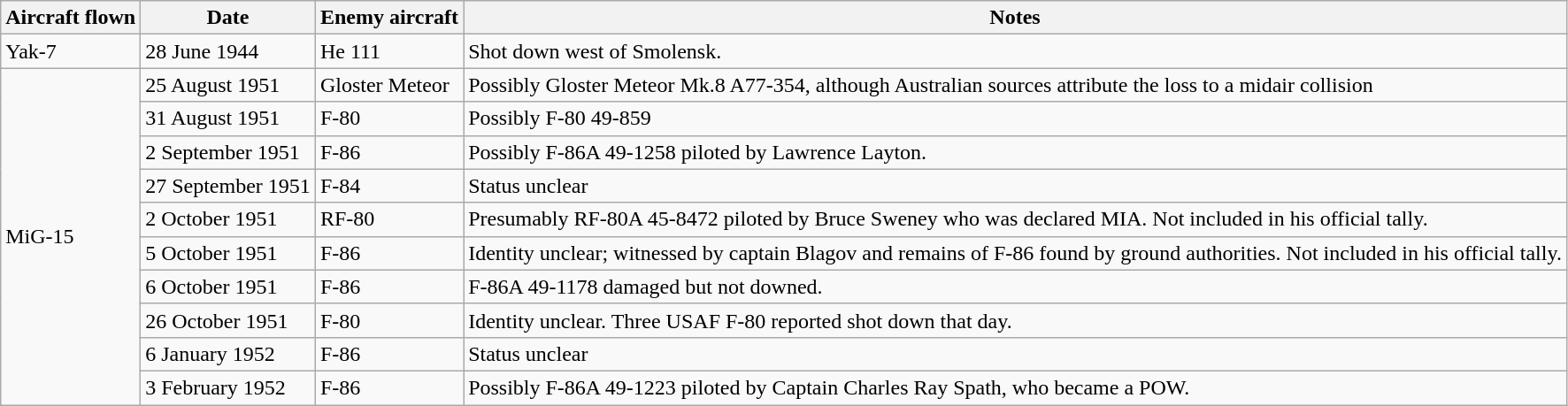<table class="wikitable">
<tr>
<th>Aircraft flown</th>
<th>Date</th>
<th>Enemy aircraft</th>
<th>Notes</th>
</tr>
<tr>
<td>Yak-7</td>
<td>28 June 1944</td>
<td>He 111</td>
<td>Shot down west of Smolensk.</td>
</tr>
<tr>
<td rowspan="10">MiG-15</td>
<td>25 August 1951</td>
<td>Gloster Meteor</td>
<td>Possibly Gloster Meteor Mk.8 A77-354, although Australian sources attribute the loss to a midair collision</td>
</tr>
<tr>
<td>31 August 1951</td>
<td>F-80</td>
<td>Possibly F-80 49-859</td>
</tr>
<tr>
<td>2 September 1951</td>
<td>F-86</td>
<td>Possibly F-86A 49-1258 piloted by Lawrence Layton.</td>
</tr>
<tr>
<td>27 September 1951</td>
<td>F-84</td>
<td>Status unclear</td>
</tr>
<tr>
<td>2 October 1951</td>
<td>RF-80</td>
<td>Presumably RF-80A 45-8472 piloted by Bruce Sweney who was declared MIA. Not included in his official tally.</td>
</tr>
<tr>
<td>5 October 1951</td>
<td>F-86</td>
<td>Identity unclear; witnessed by captain Blagov and remains of F-86 found by ground authorities. Not included in his official tally.</td>
</tr>
<tr>
<td>6 October 1951</td>
<td>F-86</td>
<td>F-86A 49-1178 damaged but not downed.</td>
</tr>
<tr>
<td>26 October 1951</td>
<td>F-80</td>
<td>Identity unclear. Three USAF F-80 reported shot down that day.</td>
</tr>
<tr>
<td>6 January 1952</td>
<td>F-86</td>
<td>Status unclear</td>
</tr>
<tr>
<td>3 February 1952</td>
<td>F-86</td>
<td>Possibly F-86A 49-1223 piloted by Captain Charles Ray Spath, who became a POW.</td>
</tr>
</table>
